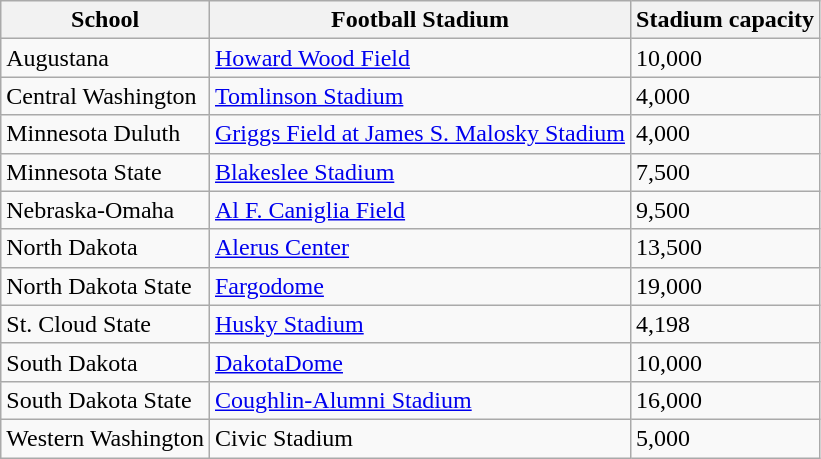<table class="wikitable">
<tr>
<th>School</th>
<th>Football Stadium</th>
<th>Stadium capacity</th>
</tr>
<tr>
<td>Augustana</td>
<td><a href='#'>Howard Wood Field</a></td>
<td>10,000</td>
</tr>
<tr>
<td>Central Washington</td>
<td><a href='#'>Tomlinson Stadium</a></td>
<td>4,000</td>
</tr>
<tr>
<td>Minnesota Duluth</td>
<td><a href='#'>Griggs Field at James S. Malosky Stadium</a></td>
<td>4,000</td>
</tr>
<tr>
<td>Minnesota State</td>
<td><a href='#'>Blakeslee Stadium</a></td>
<td>7,500</td>
</tr>
<tr>
<td>Nebraska-Omaha</td>
<td><a href='#'>Al F. Caniglia Field</a></td>
<td>9,500</td>
</tr>
<tr>
<td>North Dakota</td>
<td><a href='#'>Alerus Center</a></td>
<td>13,500</td>
</tr>
<tr>
<td>North Dakota State</td>
<td><a href='#'>Fargodome</a></td>
<td>19,000</td>
</tr>
<tr>
<td>St. Cloud State</td>
<td><a href='#'>Husky Stadium</a></td>
<td>4,198</td>
</tr>
<tr>
<td>South Dakota</td>
<td><a href='#'>DakotaDome</a></td>
<td>10,000</td>
</tr>
<tr>
<td>South Dakota State</td>
<td><a href='#'>Coughlin-Alumni Stadium</a></td>
<td>16,000</td>
</tr>
<tr>
<td>Western Washington</td>
<td>Civic Stadium</td>
<td>5,000</td>
</tr>
</table>
